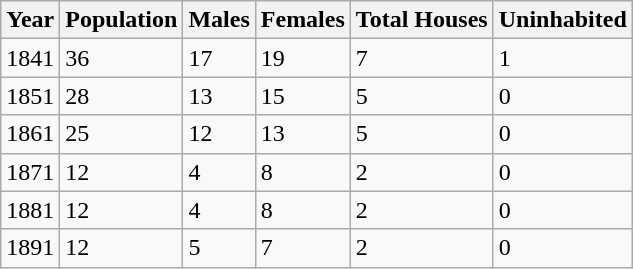<table class="wikitable">
<tr>
<th>Year</th>
<th>Population</th>
<th>Males</th>
<th>Females</th>
<th>Total Houses</th>
<th>Uninhabited</th>
</tr>
<tr>
<td>1841</td>
<td>36</td>
<td>17</td>
<td>19</td>
<td>7</td>
<td>1</td>
</tr>
<tr>
<td>1851</td>
<td>28</td>
<td>13</td>
<td>15</td>
<td>5</td>
<td>0</td>
</tr>
<tr>
<td>1861</td>
<td>25</td>
<td>12</td>
<td>13</td>
<td>5</td>
<td>0</td>
</tr>
<tr>
<td>1871</td>
<td>12</td>
<td>4</td>
<td>8</td>
<td>2</td>
<td>0</td>
</tr>
<tr>
<td>1881</td>
<td>12</td>
<td>4</td>
<td>8</td>
<td>2</td>
<td>0</td>
</tr>
<tr>
<td>1891</td>
<td>12</td>
<td>5</td>
<td>7</td>
<td>2</td>
<td>0</td>
</tr>
</table>
